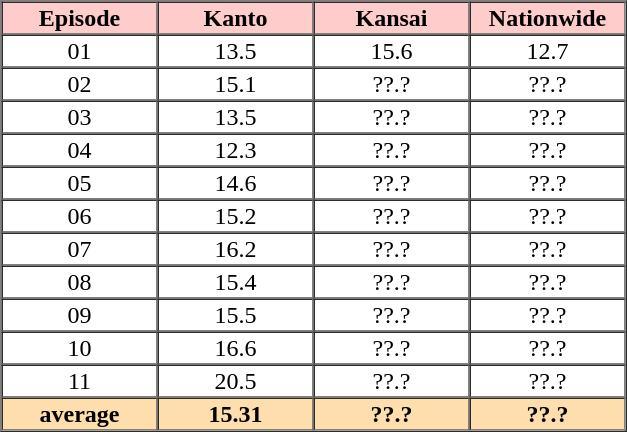<table border="1" cellpadding="1" cellspacing="0">
<tr>
<th width=100 bgcolor="#FFCCCC">Episode</th>
<th width=100 bgcolor="#FFCCCC">Kanto</th>
<th width=100 bgcolor="#FFCCCC">Kansai</th>
<th width=100 bgcolor="#FFCCCC">Nationwide</th>
</tr>
<tr align=center>
<td>01</td>
<td>13.5</td>
<td>15.6</td>
<td>12.7</td>
</tr>
<tr align=center>
<td>02</td>
<td>15.1</td>
<td>??.?</td>
<td>??.?</td>
</tr>
<tr align=center>
<td>03</td>
<td>13.5</td>
<td>??.?</td>
<td>??.?</td>
</tr>
<tr align=center>
<td>04</td>
<td>12.3</td>
<td>??.?</td>
<td>??.?</td>
</tr>
<tr align=center>
<td>05</td>
<td>14.6</td>
<td>??.?</td>
<td>??.?</td>
</tr>
<tr align=center>
<td>06</td>
<td>15.2</td>
<td>??.?</td>
<td>??.?</td>
</tr>
<tr align=center>
<td>07</td>
<td>16.2</td>
<td>??.?</td>
<td>??.?</td>
</tr>
<tr align=center>
<td>08</td>
<td>15.4</td>
<td>??.?</td>
<td>??.?</td>
</tr>
<tr align=center>
<td>09</td>
<td>15.5</td>
<td>??.?</td>
<td>??.?</td>
</tr>
<tr align=center>
<td>10</td>
<td>16.6</td>
<td>??.?</td>
<td>??.?</td>
</tr>
<tr align=center>
<td>11</td>
<td>20.5</td>
<td>??.?</td>
<td>??.?</td>
</tr>
<tr align="center" style="background:#ffdead;">
<th>average</th>
<th>15.31</th>
<th>??.?</th>
<th>??.?</th>
</tr>
</table>
